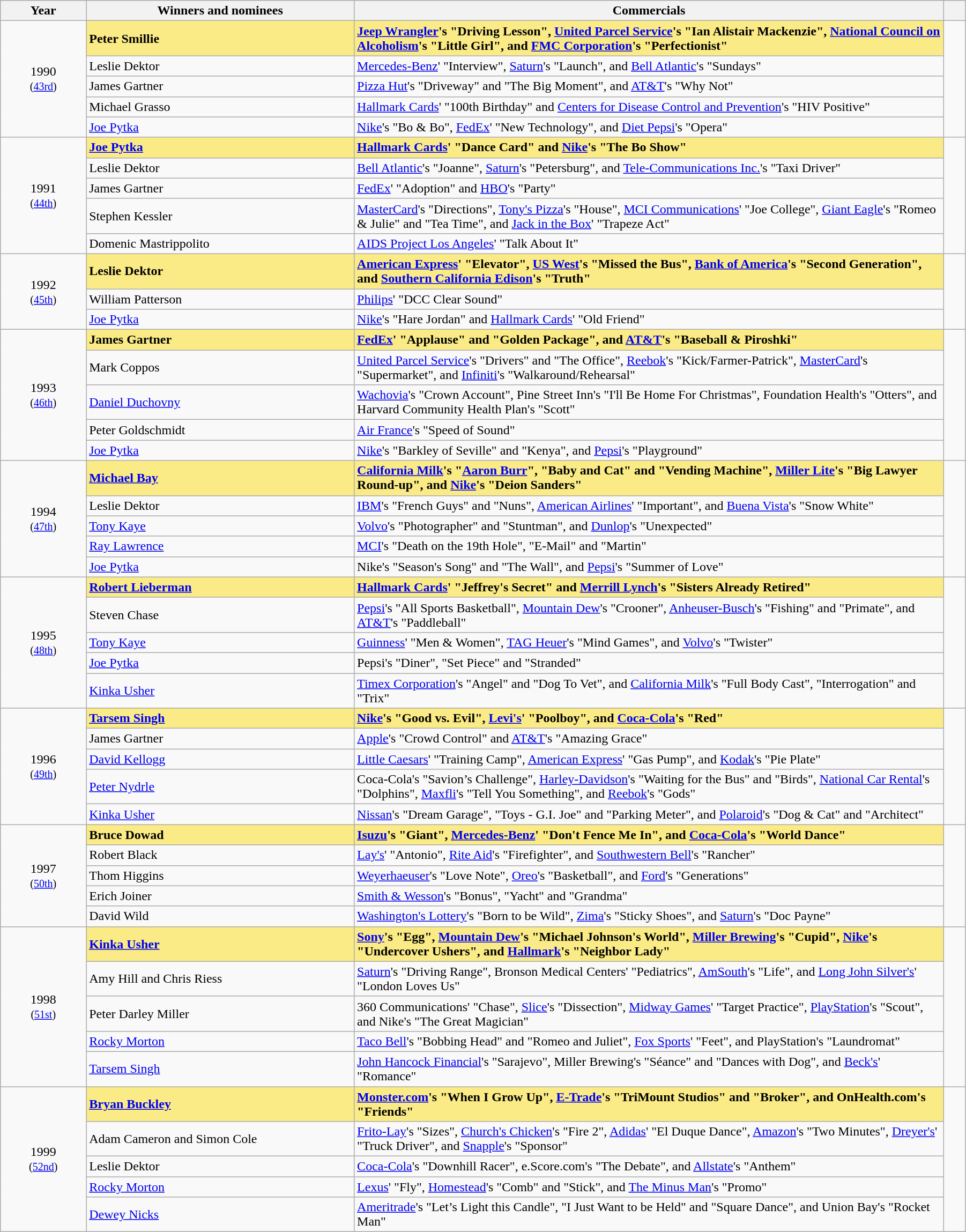<table class="wikitable" width="95%" cellpadding="5">
<tr>
<th width="8%">Year</th>
<th width="25%">Winners and nominees</th>
<th width="55%">Commercials</th>
<th width="2%"></th>
</tr>
<tr>
<td rowspan="5" style="text-align:center;">1990<br><small>(<a href='#'>43rd</a>)</small></td>
<td style="background:#FAEB86;"><strong>Peter Smillie</strong></td>
<td style="background:#FAEB86;"><strong><a href='#'>Jeep Wrangler</a>'s "Driving Lesson", <a href='#'>United Parcel Service</a>'s "Ian Alistair Mackenzie", <a href='#'>National Council on Alcoholism</a>'s "Little Girl", and <a href='#'>FMC Corporation</a>'s "Perfectionist"</strong></td>
<td rowspan="5" style="text-align:center;"></td>
</tr>
<tr>
<td>Leslie Dektor</td>
<td><a href='#'>Mercedes-Benz</a>' "Interview", <a href='#'>Saturn</a>'s "Launch", and <a href='#'>Bell Atlantic</a>'s "Sundays"</td>
</tr>
<tr>
<td>James Gartner</td>
<td><a href='#'>Pizza Hut</a>'s "Driveway" and "The Big Moment", and <a href='#'>AT&T</a>'s "Why Not"</td>
</tr>
<tr>
<td>Michael Grasso</td>
<td><a href='#'>Hallmark Cards</a>' "100th Birthday" and <a href='#'>Centers for Disease Control and Prevention</a>'s "HIV Positive"</td>
</tr>
<tr>
<td><a href='#'>Joe Pytka</a></td>
<td><a href='#'>Nike</a>'s "Bo & Bo", <a href='#'>FedEx</a>' "New Technology", and <a href='#'>Diet Pepsi</a>'s "Opera"</td>
</tr>
<tr>
<td rowspan="5" style="text-align:center;">1991<br><small>(<a href='#'>44th</a>)</small></td>
<td style="background:#FAEB86;"><strong><a href='#'>Joe Pytka</a></strong></td>
<td style="background:#FAEB86;"><strong><a href='#'>Hallmark Cards</a>' "Dance Card" and <a href='#'>Nike</a>'s "The Bo Show"</strong></td>
<td rowspan="5" style="text-align:center;"></td>
</tr>
<tr>
<td>Leslie Dektor</td>
<td><a href='#'>Bell Atlantic</a>'s "Joanne", <a href='#'>Saturn</a>'s "Petersburg", and <a href='#'>Tele-Communications Inc.</a>'s "Taxi Driver"</td>
</tr>
<tr>
<td>James Gartner</td>
<td><a href='#'>FedEx</a>' "Adoption" and <a href='#'>HBO</a>'s "Party"</td>
</tr>
<tr>
<td>Stephen Kessler</td>
<td><a href='#'>MasterCard</a>'s "Directions", <a href='#'>Tony's Pizza</a>'s "House", <a href='#'>MCI Communications</a>' "Joe College", <a href='#'>Giant Eagle</a>'s "Romeo & Julie" and "Tea Time", and <a href='#'>Jack in the Box</a>' "Trapeze Act"</td>
</tr>
<tr>
<td>Domenic Mastrippolito</td>
<td><a href='#'>AIDS Project Los Angeles</a>' "Talk About It"</td>
</tr>
<tr>
<td rowspan="3" style="text-align:center;">1992<br><small>(<a href='#'>45th</a>)</small></td>
<td style="background:#FAEB86;"><strong>Leslie Dektor</strong></td>
<td style="background:#FAEB86;"><strong><a href='#'>American Express</a>' "Elevator", <a href='#'>US West</a>'s "Missed the Bus", <a href='#'>Bank of America</a>'s "Second Generation", and <a href='#'>Southern California Edison</a>'s "Truth"</strong></td>
<td rowspan="3" style="text-align:center;"></td>
</tr>
<tr>
<td>William Patterson</td>
<td><a href='#'>Philips</a>' "DCC Clear Sound"</td>
</tr>
<tr>
<td><a href='#'>Joe Pytka</a></td>
<td><a href='#'>Nike</a>'s "Hare Jordan" and <a href='#'>Hallmark Cards</a>' "Old Friend"</td>
</tr>
<tr>
<td rowspan="5" style="text-align:center;">1993<br><small>(<a href='#'>46th</a>)</small></td>
<td style="background:#FAEB86;"><strong>James Gartner</strong></td>
<td style="background:#FAEB86;"><strong><a href='#'>FedEx</a>' "Applause" and "Golden Package", and <a href='#'>AT&T</a>'s "Baseball & Piroshki"</strong></td>
<td rowspan="5" style="text-align:center;"></td>
</tr>
<tr>
<td>Mark Coppos</td>
<td><a href='#'>United Parcel Service</a>'s "Drivers" and "The Office", <a href='#'>Reebok</a>'s "Kick/Farmer-Patrick", <a href='#'>MasterCard</a>'s "Supermarket", and <a href='#'>Infiniti</a>'s "Walkaround/Rehearsal"</td>
</tr>
<tr>
<td><a href='#'>Daniel Duchovny</a></td>
<td><a href='#'>Wachovia</a>'s "Crown Account", Pine Street Inn's "I'll Be Home For Christmas", Foundation Health's "Otters", and Harvard Community Health Plan's "Scott"</td>
</tr>
<tr>
<td>Peter Goldschmidt</td>
<td><a href='#'>Air France</a>'s "Speed of Sound"</td>
</tr>
<tr>
<td><a href='#'>Joe Pytka</a></td>
<td><a href='#'>Nike</a>'s "Barkley of Seville" and "Kenya", and <a href='#'>Pepsi</a>'s "Playground"</td>
</tr>
<tr>
<td rowspan="5" style="text-align:center;">1994<br><small>(<a href='#'>47th</a>)</small></td>
<td style="background:#FAEB86;"><strong><a href='#'>Michael Bay</a></strong></td>
<td style="background:#FAEB86;"><strong><a href='#'>California Milk</a>'s "<a href='#'>Aaron Burr</a>", "Baby and Cat" and "Vending Machine", <a href='#'>Miller Lite</a>'s "Big Lawyer Round-up", and <a href='#'>Nike</a>'s "Deion Sanders"</strong></td>
<td rowspan="5" style="text-align:center;"></td>
</tr>
<tr>
<td>Leslie Dektor</td>
<td><a href='#'>IBM</a>'s "French Guys" and "Nuns", <a href='#'>American Airlines</a>' "Important", and <a href='#'>Buena Vista</a>'s "Snow White"</td>
</tr>
<tr>
<td><a href='#'>Tony Kaye</a></td>
<td><a href='#'>Volvo</a>'s "Photographer" and "Stuntman", and <a href='#'>Dunlop</a>'s "Unexpected"</td>
</tr>
<tr>
<td><a href='#'>Ray Lawrence</a></td>
<td><a href='#'>MCI</a>'s "Death on the 19th Hole", "E-Mail" and "Martin"</td>
</tr>
<tr>
<td><a href='#'>Joe Pytka</a></td>
<td>Nike's "Season's Song" and "The Wall", and <a href='#'>Pepsi</a>'s "Summer of Love"</td>
</tr>
<tr>
<td rowspan="5" style="text-align:center;">1995<br><small>(<a href='#'>48th</a>)</small></td>
<td style="background:#FAEB86;"><strong><a href='#'>Robert Lieberman</a></strong></td>
<td style="background:#FAEB86;"><strong><a href='#'>Hallmark Cards</a>' "Jeffrey's Secret" and <a href='#'>Merrill Lynch</a>'s "Sisters Already Retired"</strong></td>
<td rowspan="5" style="text-align:center;"></td>
</tr>
<tr>
<td>Steven Chase</td>
<td><a href='#'>Pepsi</a>'s "All Sports Basketball", <a href='#'>Mountain Dew</a>'s "Crooner", <a href='#'>Anheuser-Busch</a>'s "Fishing" and "Primate", and <a href='#'>AT&T</a>'s "Paddleball"</td>
</tr>
<tr>
<td><a href='#'>Tony Kaye</a></td>
<td><a href='#'>Guinness</a>' "Men & Women", <a href='#'>TAG Heuer</a>'s "Mind Games", and <a href='#'>Volvo</a>'s "Twister"</td>
</tr>
<tr>
<td><a href='#'>Joe Pytka</a></td>
<td>Pepsi's "Diner", "Set Piece" and "Stranded"</td>
</tr>
<tr>
<td><a href='#'>Kinka Usher</a></td>
<td><a href='#'>Timex Corporation</a>'s "Angel" and "Dog To Vet", and <a href='#'>California Milk</a>'s "Full Body Cast", "Interrogation" and "Trix"</td>
</tr>
<tr>
<td rowspan="5" style="text-align:center;">1996<br><small>(<a href='#'>49th</a>)</small></td>
<td style="background:#FAEB86;"><strong><a href='#'>Tarsem Singh</a></strong></td>
<td style="background:#FAEB86;"><strong><a href='#'>Nike</a>'s "Good vs. Evil", <a href='#'>Levi's</a>' "Poolboy", and <a href='#'>Coca-Cola</a>'s "Red"</strong></td>
<td rowspan="5" style="text-align:center;"></td>
</tr>
<tr>
<td>James Gartner</td>
<td><a href='#'>Apple</a>'s "Crowd Control" and <a href='#'>AT&T</a>'s "Amazing Grace"</td>
</tr>
<tr>
<td><a href='#'>David Kellogg</a></td>
<td><a href='#'>Little Caesars</a>' "Training Camp", <a href='#'>American Express</a>' "Gas Pump", and <a href='#'>Kodak</a>'s "Pie Plate"</td>
</tr>
<tr>
<td><a href='#'>Peter Nydrle</a></td>
<td>Coca-Cola's "Savion’s Challenge", <a href='#'>Harley-Davidson</a>'s "Waiting for the Bus" and "Birds", <a href='#'>National Car Rental</a>'s "Dolphins", <a href='#'>Maxfli</a>'s "Tell You Something", and <a href='#'>Reebok</a>'s "Gods"</td>
</tr>
<tr>
<td><a href='#'>Kinka Usher</a></td>
<td><a href='#'>Nissan</a>'s "Dream Garage", "Toys - G.I. Joe" and "Parking Meter", and <a href='#'>Polaroid</a>'s "Dog & Cat" and "Architect"</td>
</tr>
<tr>
<td rowspan="5" style="text-align:center;">1997<br><small>(<a href='#'>50th</a>)</small></td>
<td style="background:#FAEB86;"><strong>Bruce Dowad</strong></td>
<td style="background:#FAEB86;"><strong><a href='#'>Isuzu</a>'s "Giant", <a href='#'>Mercedes-Benz</a>' "Don't Fence Me In", and <a href='#'>Coca-Cola</a>'s "World Dance"</strong></td>
<td rowspan="5" style="text-align:center;"></td>
</tr>
<tr>
<td>Robert Black</td>
<td><a href='#'>Lay's</a>' "Antonio", <a href='#'>Rite Aid</a>'s "Firefighter", and <a href='#'>Southwestern Bell</a>'s "Rancher"</td>
</tr>
<tr>
<td>Thom Higgins</td>
<td><a href='#'>Weyerhaeuser</a>'s "Love Note", <a href='#'>Oreo</a>'s "Basketball", and <a href='#'>Ford</a>'s "Generations"</td>
</tr>
<tr>
<td>Erich Joiner</td>
<td><a href='#'>Smith & Wesson</a>'s "Bonus", "Yacht" and "Grandma"</td>
</tr>
<tr>
<td>David Wild</td>
<td><a href='#'>Washington's Lottery</a>'s "Born to be Wild", <a href='#'>Zima</a>'s "Sticky Shoes", and <a href='#'>Saturn</a>'s "Doc Payne"</td>
</tr>
<tr>
<td rowspan="5" style="text-align:center;">1998<br><small>(<a href='#'>51st</a>)</small></td>
<td style="background:#FAEB86;"><strong><a href='#'>Kinka Usher</a></strong></td>
<td style="background:#FAEB86;"><strong><a href='#'>Sony</a>'s "Egg", <a href='#'>Mountain Dew</a>'s "Michael Johnson's World", <a href='#'>Miller Brewing</a>'s "Cupid", <a href='#'>Nike</a>'s "Undercover Ushers", and <a href='#'>Hallmark</a>'s "Neighbor Lady"</strong></td>
<td rowspan="5" style="text-align:center;"></td>
</tr>
<tr>
<td>Amy Hill and Chris Riess</td>
<td><a href='#'>Saturn</a>'s "Driving Range", Bronson Medical Centers' "Pediatrics", <a href='#'>AmSouth</a>'s "Life", and <a href='#'>Long John Silver's</a>' "London Loves Us"</td>
</tr>
<tr>
<td>Peter Darley Miller</td>
<td>360 Communications' "Chase", <a href='#'>Slice</a>'s "Dissection", <a href='#'>Midway Games</a>' "Target Practice", <a href='#'>PlayStation</a>'s "Scout", and Nike's "The Great Magician"</td>
</tr>
<tr>
<td><a href='#'>Rocky Morton</a></td>
<td><a href='#'>Taco Bell</a>'s "Bobbing Head" and "Romeo and Juliet", <a href='#'>Fox Sports</a>' "Feet", and PlayStation's "Laundromat"</td>
</tr>
<tr>
<td><a href='#'>Tarsem Singh</a></td>
<td><a href='#'>John Hancock Financial</a>'s "Sarajevo", Miller Brewing's "Séance" and "Dances with Dog", and <a href='#'>Beck's</a>' "Romance"</td>
</tr>
<tr>
<td rowspan="5" style="text-align:center;">1999<br><small>(<a href='#'>52nd</a>)</small></td>
<td style="background:#FAEB86;"><strong><a href='#'>Bryan Buckley</a></strong></td>
<td style="background:#FAEB86;"><strong><a href='#'>Monster.com</a>'s "When I Grow Up", <a href='#'>E-Trade</a>'s "TriMount Studios" and "Broker", and OnHealth.com's "Friends"</strong></td>
<td rowspan="5" style="text-align:center;"></td>
</tr>
<tr>
<td>Adam Cameron and Simon Cole</td>
<td><a href='#'>Frito-Lay</a>'s "Sizes", <a href='#'>Church's Chicken</a>'s "Fire 2", <a href='#'>Adidas</a>' "El Duque Dance", <a href='#'>Amazon</a>'s "Two Minutes", <a href='#'>Dreyer's</a>' "Truck Driver", and <a href='#'>Snapple</a>'s "Sponsor"</td>
</tr>
<tr>
<td>Leslie Dektor</td>
<td><a href='#'>Coca-Cola</a>'s "Downhill Racer", e.Score.com's "The Debate", and <a href='#'>Allstate</a>'s "Anthem"</td>
</tr>
<tr>
<td><a href='#'>Rocky Morton</a></td>
<td><a href='#'>Lexus</a>' "Fly", <a href='#'>Homestead</a>'s "Comb" and "Stick", and <a href='#'>The Minus Man</a>'s "Promo"</td>
</tr>
<tr>
<td><a href='#'>Dewey Nicks</a></td>
<td><a href='#'>Ameritrade</a>'s "Let’s Light this Candle", "I Just Want to be Held" and "Square Dance", and Union Bay's "Rocket Man"</td>
</tr>
</table>
